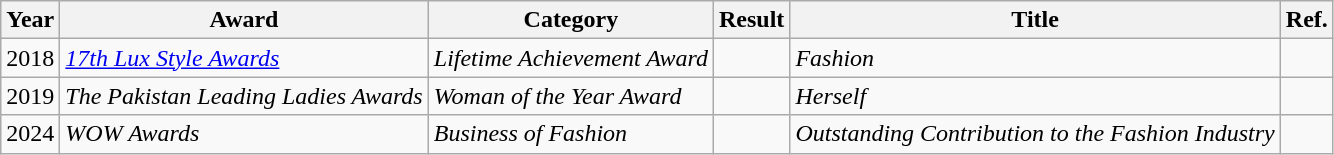<table class="wikitable">
<tr>
<th>Year</th>
<th>Award</th>
<th>Category</th>
<th>Result</th>
<th>Title</th>
<th>Ref.</th>
</tr>
<tr>
<td>2018</td>
<td><em><a href='#'>17th Lux Style Awards</a></em></td>
<td><em>Lifetime Achievement Award</em></td>
<td></td>
<td><em>Fashion</em></td>
<td></td>
</tr>
<tr>
<td>2019</td>
<td><em>The Pakistan Leading Ladies Awards</em></td>
<td><em>Woman of the Year Award</em></td>
<td></td>
<td><em>Herself</em></td>
<td></td>
</tr>
<tr>
<td>2024</td>
<td><em>WOW Awards</em></td>
<td><em>Business of Fashion</em></td>
<td></td>
<td><em>Outstanding Contribution to the Fashion Industry</em></td>
<td></td>
</tr>
</table>
